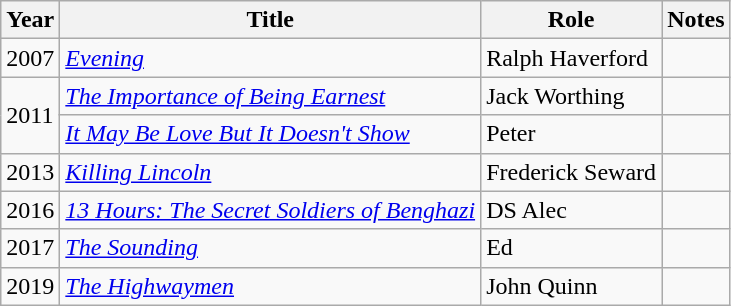<table class="wikitable sortable">
<tr>
<th>Year</th>
<th>Title</th>
<th>Role</th>
<th class="unsortable">Notes</th>
</tr>
<tr>
<td>2007</td>
<td><em><a href='#'>Evening</a></em></td>
<td>Ralph Haverford</td>
<td></td>
</tr>
<tr>
<td rowspan=2>2011</td>
<td><em><a href='#'>The Importance of Being Earnest</a></em></td>
<td>Jack Worthing</td>
<td></td>
</tr>
<tr>
<td><em><a href='#'>It May Be Love But It Doesn't Show</a></em></td>
<td>Peter</td>
<td></td>
</tr>
<tr>
<td>2013</td>
<td><em><a href='#'>Killing Lincoln</a></em></td>
<td>Frederick Seward</td>
<td></td>
</tr>
<tr>
<td>2016</td>
<td><em><a href='#'>13 Hours: The Secret Soldiers of Benghazi</a></em></td>
<td>DS Alec</td>
<td></td>
</tr>
<tr>
<td>2017</td>
<td><em><a href='#'>The Sounding</a></em></td>
<td>Ed</td>
<td></td>
</tr>
<tr>
<td>2019</td>
<td><em><a href='#'>The Highwaymen</a></em></td>
<td>John Quinn</td>
<td></td>
</tr>
</table>
